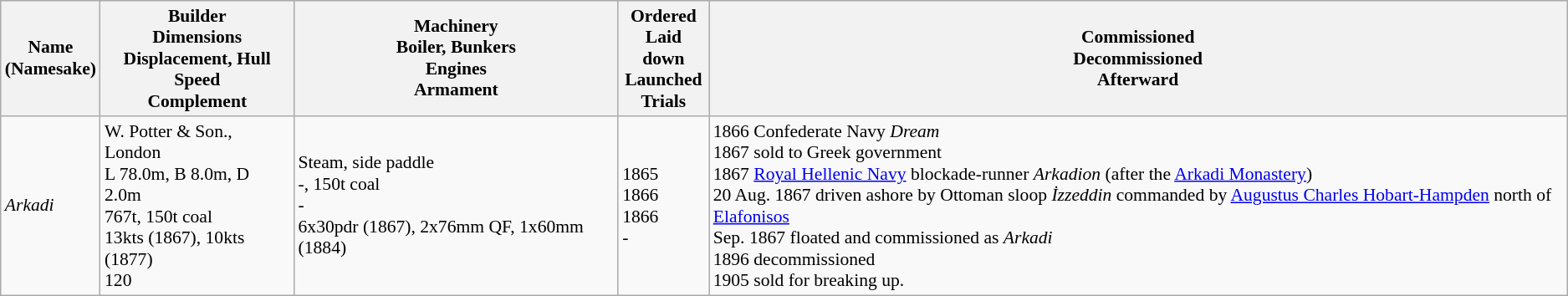<table class="wikitable" style="font-size:90%;">
<tr bgcolor="#e6e9ff">
<th>Name<br>(Namesake)</th>
<th>Builder<br>Dimensions<br>Displacement, Hull<br>Speed<br>Complement</th>
<th>Machinery<br>Boiler, Bunkers<br>Engines<br>Armament</th>
<th>Ordered<br>Laid down<br>Launched<br>Trials</th>
<th>Commissioned<br>Decommissioned<br>Afterward</th>
</tr>
<tr ---->
<td><em>Arkadi</em></td>
<td> W. Potter & Son., London<br>L 78.0m, B 8.0m, D 2.0m<br>767t, 150t coal<br>13kts (1867), 10kts (1877)<br>120</td>
<td>Steam, side paddle<br>-, 150t coal<br>-<br>6x30pdr (1867), 2x76mm QF, 1x60mm (1884)</td>
<td>1865<br>1866<br>1866<br>-</td>
<td>1866  Confederate Navy <em>Dream</em><br>1867 sold to Greek government<br>1867  <a href='#'>Royal Hellenic Navy</a> blockade-runner <em>Arkadion</em> (after the <a href='#'>Arkadi Monastery</a>)<br>20 Aug. 1867 driven ashore by Ottoman sloop <em>İzzeddin</em> commanded by <a href='#'>Augustus Charles Hobart-Hampden</a> north of <a href='#'>Elafonisos</a><br>Sep. 1867 floated and commissioned as <em>Arkadi</em><br>1896 decommissioned<br>1905 sold for breaking up.</td>
</tr>
</table>
